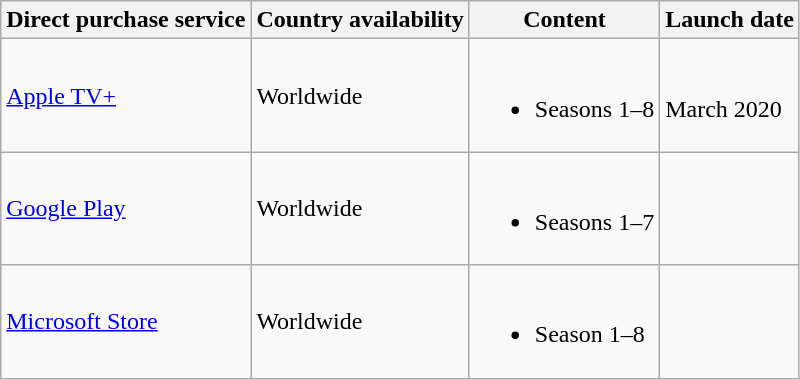<table class="wikitable">
<tr>
<th>Direct purchase service</th>
<th>Country availability</th>
<th>Content</th>
<th>Launch date</th>
</tr>
<tr>
<td><a href='#'>Apple TV+</a></td>
<td>Worldwide</td>
<td><br><ul><li>Seasons 1–8</li></ul></td>
<td><br>March 2020</td>
</tr>
<tr>
<td><a href='#'>Google Play</a></td>
<td>Worldwide</td>
<td><br><ul><li>Seasons 1–7</li></ul></td>
<td></td>
</tr>
<tr>
<td><a href='#'>Microsoft Store</a></td>
<td>Worldwide</td>
<td><br><ul><li>Season 1–8</li></ul></td>
<td></td>
</tr>
</table>
